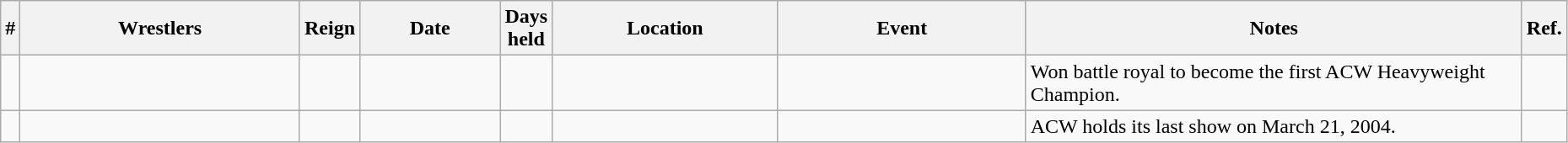<table class="wikitable sortable" width=98% style="text-align:center;">
<tr>
<th width=0%>#</th>
<th width=20%>Wrestlers</th>
<th width=0%>Reign</th>
<th width=10%>Date</th>
<th width=0%>Days<br>held</th>
<th width=16%>Location</th>
<th width=18%>Event</th>
<th width=60% class="unsortable">Notes</th>
<th width=0% class="unsortable">Ref.</th>
</tr>
<tr>
<td></td>
<td></td>
<td></td>
<td></td>
<td></td>
<td></td>
<td></td>
<td align="left">Won battle royal to become the first ACW Heavyweight Champion.</td>
<td align="left"></td>
</tr>
<tr>
<td></td>
<td></td>
<td></td>
<td></td>
<td></td>
<td></td>
<td></td>
<td align="left">ACW holds its last show on March 21, 2004.</td>
<td align="left"></td>
</tr>
</table>
